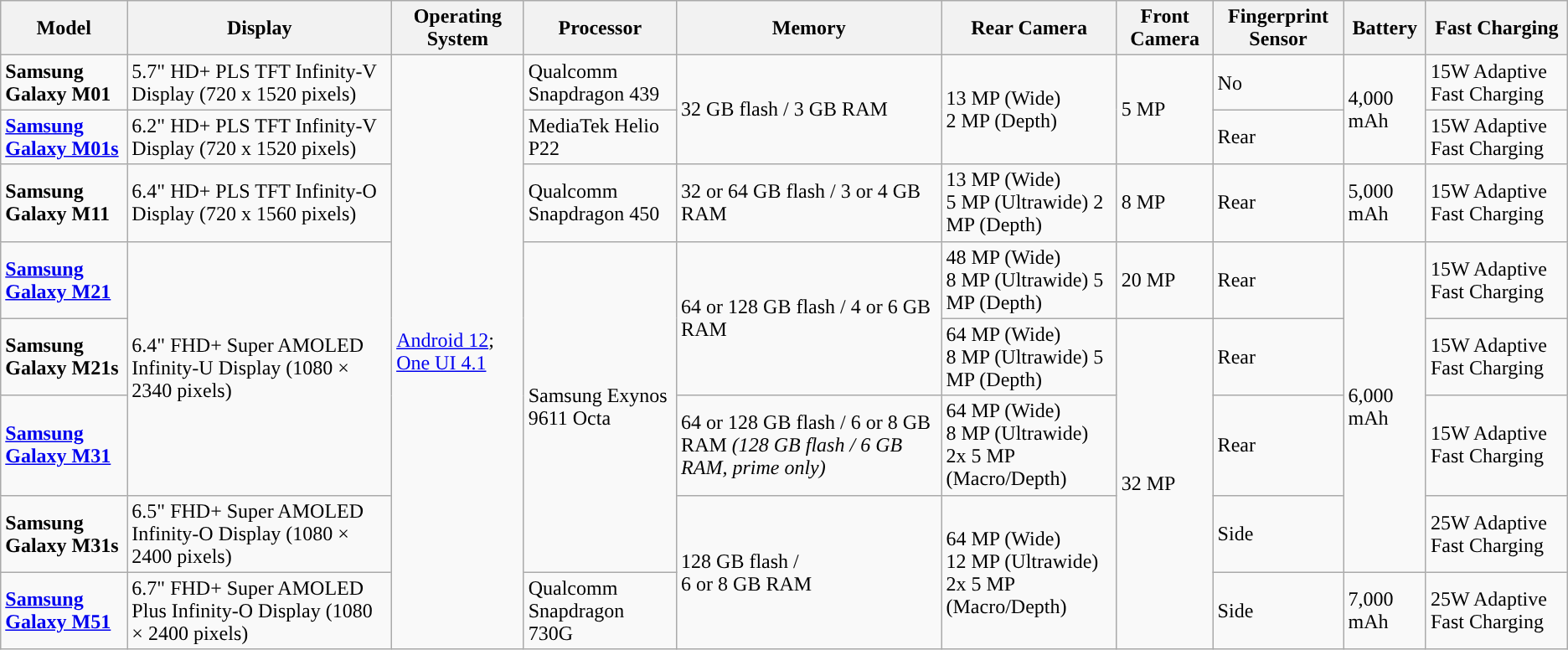<table class="wikitable">
<tr>
<th>Model</th>
<th>Display</th>
<th>Operating System</th>
<th>Processor</th>
<th>Memory</th>
<th>Rear Camera</th>
<th>Front Camera</th>
<th>Fingerprint Sensor</th>
<th>Battery</th>
<th>Fast Charging</th>
</tr>
<tr>
<td><strong>Samsung Galaxy M01</strong></td>
<td>5.7" HD+ PLS TFT Infinity-V Display (720 x 1520 pixels)</td>
<td rowspan="8"><a href='#'>Android 12</a>; <a href='#'>One UI 4.1</a></td>
<td>Qualcomm Snapdragon 439</td>
<td rowspan="2">32 GB flash / 3 GB RAM</td>
<td rowspan="2">13 MP (Wide)<br>2 MP (Depth)</td>
<td rowspan="2">5 MP</td>
<td>No</td>
<td rowspan="2">4,000 mAh</td>
<td>15W Adaptive Fast Charging</td>
</tr>
<tr>
<td><strong><a href='#'>Samsung Galaxy M01s</a></strong></td>
<td>6.2" HD+ PLS TFT Infinity-V Display (720 x 1520 pixels)</td>
<td>MediaTek Helio P22</td>
<td>Rear</td>
<td>15W Adaptive Fast Charging</td>
</tr>
<tr>
<td><strong>Samsung Galaxy M11</strong></td>
<td>6.4" HD+ PLS TFT Infinity-O Display (720 x 1560 pixels)</td>
<td>Qualcomm Snapdragon 450</td>
<td>32 or 64 GB flash / 3 or 4 GB RAM</td>
<td>13 MP (Wide)<br>5 MP (Ultrawide)
2 MP (Depth)</td>
<td>8 MP</td>
<td>Rear</td>
<td>5,000 mAh</td>
<td>15W Adaptive Fast Charging</td>
</tr>
<tr>
<td><strong><a href='#'>Samsung Galaxy M21</a></strong></td>
<td rowspan="3">6.4" FHD+ Super AMOLED Infinity-U Display (1080 × 2340 pixels)</td>
<td rowspan="4">Samsung Exynos 9611 Octa</td>
<td rowspan="2">64 or 128 GB flash / 4 or 6 GB RAM</td>
<td>48 MP (Wide)<br>8 MP (Ultrawide)
5 MP (Depth)</td>
<td>20 MP</td>
<td>Rear</td>
<td rowspan="4">6,000 mAh</td>
<td>15W Adaptive Fast Charging</td>
</tr>
<tr>
<td><strong>Samsung Galaxy M21s</strong></td>
<td>64 MP (Wide)<br>8 MP (Ultrawide)
5 MP (Depth)</td>
<td rowspan="4">32 MP</td>
<td>Rear</td>
<td>15W Adaptive Fast Charging</td>
</tr>
<tr>
<td><strong><a href='#'>Samsung Galaxy M31</a></strong></td>
<td>64 or 128 GB flash / 6 or 8 GB RAM <em>(128 GB flash / 6 GB RAM, prime only)</em></td>
<td>64 MP (Wide)<br>8 MP (Ultrawide)<br>2x 5 MP (Macro/Depth)</td>
<td>Rear</td>
<td>15W Adaptive Fast Charging</td>
</tr>
<tr>
<td><strong>Samsung Galaxy M31s</strong></td>
<td>6.5" FHD+ Super AMOLED Infinity-O Display (1080 × 2400 pixels)</td>
<td rowspan="2">128 GB flash /<br>6 or 8 GB RAM</td>
<td rowspan="2">64 MP (Wide)<br>12 MP (Ultrawide)<br>2x 5 MP (Macro/Depth)</td>
<td>Side</td>
<td>25W Adaptive Fast Charging</td>
</tr>
<tr>
<td><strong><a href='#'>Samsung Galaxy M51</a></strong></td>
<td>6.7" FHD+ Super AMOLED Plus Infinity-O Display (1080 × 2400 pixels)</td>
<td>Qualcomm Snapdragon 730G</td>
<td>Side</td>
<td>7,000 mAh</td>
<td>25W Adaptive Fast Charging</td>
</tr>
</table>
